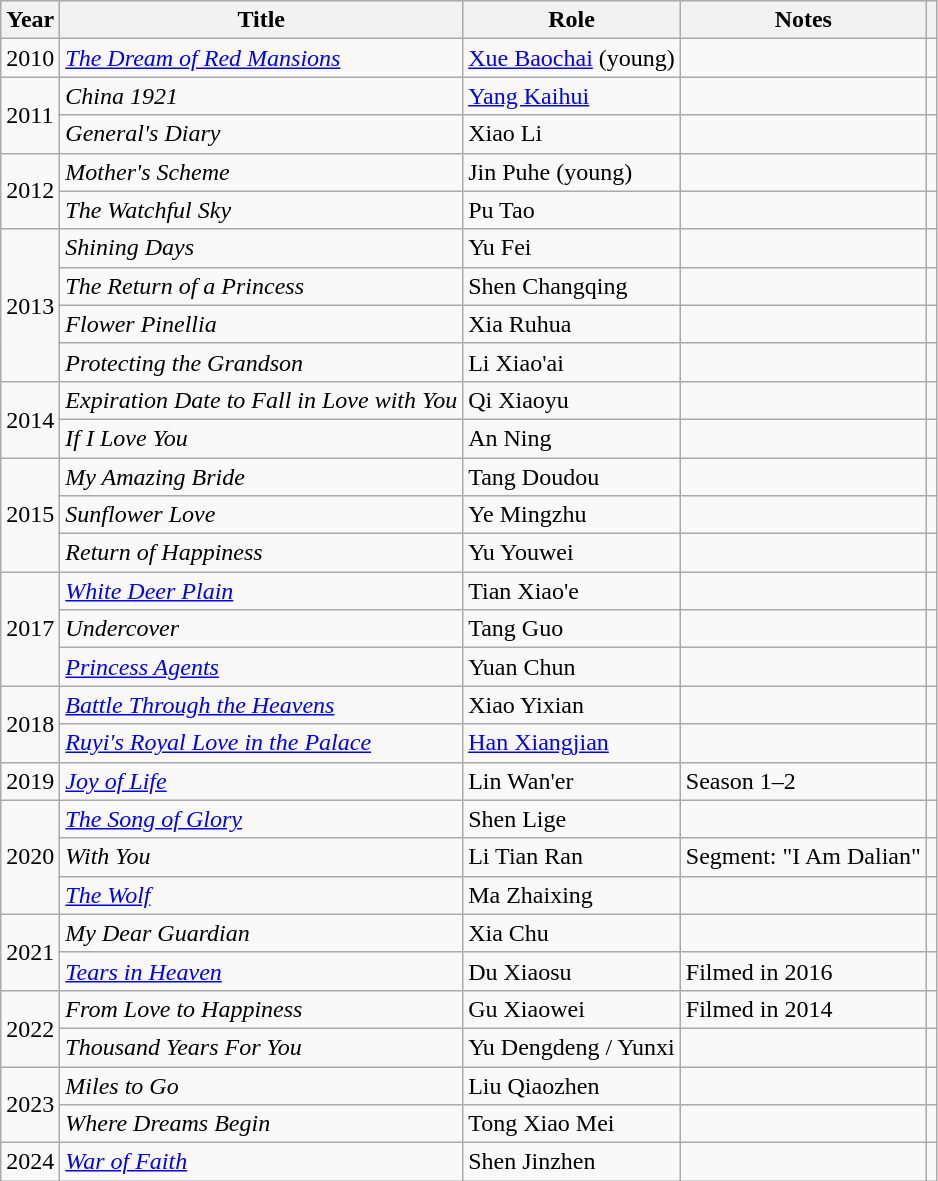<table class="wikitable sortable">
<tr>
<th scope="col">Year</th>
<th scope="col">Title</th>
<th scope="col">Role</th>
<th scope="col" class="unsortable">Notes</th>
<th scope="col" class="unsortable"></th>
</tr>
<tr>
<td>2010</td>
<td><em><a href='#'>The Dream of Red Mansions</a></em></td>
<td><a href='#'>Xue Baochai</a> (young)</td>
<td></td>
<td></td>
</tr>
<tr>
<td rowspan="2">2011</td>
<td><em>China 1921</em></td>
<td><a href='#'>Yang Kaihui</a></td>
<td></td>
<td></td>
</tr>
<tr>
<td><em>General's Diary</em></td>
<td>Xiao Li</td>
<td></td>
<td></td>
</tr>
<tr>
<td rowspan="2">2012</td>
<td><em>Mother's Scheme</em></td>
<td>Jin Puhe (young)</td>
<td></td>
<td></td>
</tr>
<tr>
<td><em>The Watchful Sky</em></td>
<td>Pu Tao</td>
<td></td>
<td></td>
</tr>
<tr>
<td rowspan="4">2013</td>
<td><em>Shining Days</em></td>
<td>Yu Fei</td>
<td></td>
<td></td>
</tr>
<tr>
<td><em>The Return of a Princess</em></td>
<td>Shen Changqing</td>
<td></td>
<td></td>
</tr>
<tr>
<td><em>Flower Pinellia</em></td>
<td>Xia Ruhua</td>
<td></td>
<td></td>
</tr>
<tr>
<td><em>Protecting the Grandson</em></td>
<td>Li Xiao'ai</td>
<td></td>
<td></td>
</tr>
<tr>
<td rowspan="2">2014</td>
<td><em>Expiration Date to Fall in Love with You</em></td>
<td>Qi Xiaoyu</td>
<td></td>
<td></td>
</tr>
<tr>
<td><em>If I Love You</em></td>
<td>An Ning</td>
<td></td>
<td></td>
</tr>
<tr>
<td rowspan="3">2015</td>
<td><em>My Amazing Bride</em></td>
<td>Tang Doudou</td>
<td></td>
<td></td>
</tr>
<tr>
<td><em>Sunflower Love</em></td>
<td>Ye Mingzhu</td>
<td></td>
<td></td>
</tr>
<tr>
<td><em>Return of Happiness</em></td>
<td>Yu Youwei</td>
<td></td>
<td></td>
</tr>
<tr>
<td rowspan="3">2017</td>
<td><em><a href='#'>White Deer Plain</a></em></td>
<td>Tian Xiao'e</td>
<td></td>
<td></td>
</tr>
<tr>
<td><em>Undercover</em></td>
<td>Tang Guo</td>
<td></td>
<td></td>
</tr>
<tr>
<td><em><a href='#'>Princess Agents</a></em></td>
<td>Yuan Chun</td>
<td></td>
<td></td>
</tr>
<tr>
<td rowspan=2>2018</td>
<td><em><a href='#'>Battle Through the Heavens</a></em></td>
<td>Xiao Yixian</td>
<td></td>
<td></td>
</tr>
<tr>
<td><em><a href='#'>Ruyi's Royal Love in the Palace</a></em></td>
<td><a href='#'>Han Xiangjian</a></td>
<td></td>
<td></td>
</tr>
<tr>
<td>2019</td>
<td><em><a href='#'>Joy of Life</a></em></td>
<td>Lin Wan'er</td>
<td>Season 1–2</td>
<td></td>
</tr>
<tr>
<td rowspan="3">2020</td>
<td><em><a href='#'>The Song of Glory</a></em></td>
<td>Shen Lige</td>
<td></td>
<td></td>
</tr>
<tr>
<td><em>With You</em></td>
<td>Li Tian Ran</td>
<td>Segment: "I Am Dalian"</td>
<td></td>
</tr>
<tr>
<td><em><a href='#'>The Wolf</a></em></td>
<td>Ma Zhaixing</td>
<td></td>
<td></td>
</tr>
<tr>
<td rowspan=2>2021</td>
<td><em>My Dear Guardian</em></td>
<td>Xia Chu</td>
<td></td>
<td></td>
</tr>
<tr>
<td><em><a href='#'>Tears in Heaven</a></em></td>
<td>Du Xiaosu</td>
<td>Filmed in 2016</td>
<td></td>
</tr>
<tr>
<td rowspan=2>2022</td>
<td><em>From Love to Happiness</em></td>
<td>Gu Xiaowei</td>
<td>Filmed in 2014</td>
<td></td>
</tr>
<tr>
<td><em>Thousand Years For You</em></td>
<td>Yu Dengdeng / Yunxi</td>
<td></td>
<td></td>
</tr>
<tr>
<td rowspan=2>2023</td>
<td><em>Miles to Go</em></td>
<td>Liu Qiaozhen</td>
<td></td>
<td></td>
</tr>
<tr>
<td><em>Where Dreams Begin</em></td>
<td>Tong Xiao Mei</td>
<td></td>
<td></td>
</tr>
<tr>
<td>2024</td>
<td><em><a href='#'>War of Faith</a></em></td>
<td>Shen Jinzhen</td>
<td></td>
<td></td>
</tr>
</table>
